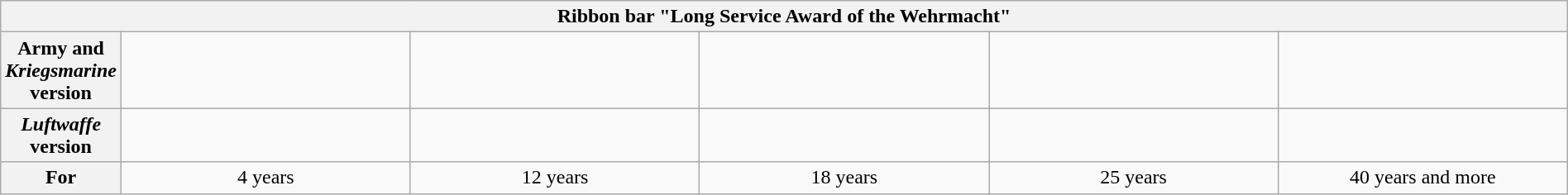<table align=center class=wikitable width=100%>
<tr>
<th colspan=6 align="center">Ribbon bar "Long Service Award of the Wehrmacht"</th>
</tr>
<tr align=center>
<th>Army and <em>Kriegsmarine</em> version</th>
<td width=20%></td>
<td width=20%></td>
<td width=20%></td>
<td width=20%></td>
<td width=20%></td>
</tr>
<tr align=center>
<th><em>Luftwaffe</em> version</th>
<td width=20%></td>
<td width=20%></td>
<td width=20%></td>
<td width=20%></td>
<td width=20%></td>
</tr>
<tr align=center>
<th>For</th>
<td width=20%>4 years</td>
<td width=20%>12 years</td>
<td width=20%>18 years</td>
<td width=20%>25 years</td>
<td width=20%>40 years and more</td>
</tr>
</table>
